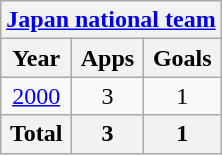<table class="wikitable" style="text-align:center">
<tr>
<th colspan=3><a href='#'>Japan national team</a></th>
</tr>
<tr>
<th>Year</th>
<th>Apps</th>
<th>Goals</th>
</tr>
<tr>
<td><a href='#'>2000</a></td>
<td>3</td>
<td>1</td>
</tr>
<tr>
<th>Total</th>
<th>3</th>
<th>1</th>
</tr>
</table>
